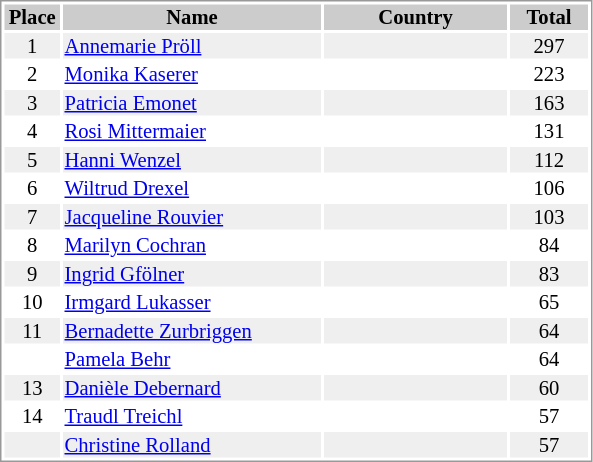<table border="0" style="border: 1px solid #999; background-color:#FFFFFF; text-align:center; font-size:86%; line-height:15px;">
<tr align="center" bgcolor="#CCCCCC">
<th width=35>Place</th>
<th width=170>Name</th>
<th width=120>Country</th>
<th width=50>Total</th>
</tr>
<tr bgcolor="#EFEFEF">
<td>1</td>
<td align="left"><a href='#'>Annemarie Pröll</a></td>
<td align="left"></td>
<td>297</td>
</tr>
<tr>
<td>2</td>
<td align="left"><a href='#'>Monika Kaserer</a></td>
<td align="left"></td>
<td>223</td>
</tr>
<tr bgcolor="#EFEFEF">
<td>3</td>
<td align="left"><a href='#'>Patricia Emonet</a></td>
<td align="left"></td>
<td>163</td>
</tr>
<tr>
<td>4</td>
<td align="left"><a href='#'>Rosi Mittermaier</a></td>
<td align="left"></td>
<td>131</td>
</tr>
<tr bgcolor="#EFEFEF">
<td>5</td>
<td align="left"><a href='#'>Hanni Wenzel</a></td>
<td align="left"></td>
<td>112</td>
</tr>
<tr>
<td>6</td>
<td align="left"><a href='#'>Wiltrud Drexel</a></td>
<td align="left"></td>
<td>106</td>
</tr>
<tr bgcolor="#EFEFEF">
<td>7</td>
<td align="left"><a href='#'>Jacqueline Rouvier</a></td>
<td align="left"></td>
<td>103</td>
</tr>
<tr>
<td>8</td>
<td align="left"><a href='#'>Marilyn Cochran</a></td>
<td align="left"></td>
<td>84</td>
</tr>
<tr bgcolor="#EFEFEF">
<td>9</td>
<td align="left"><a href='#'>Ingrid Gfölner</a></td>
<td align="left"></td>
<td>83</td>
</tr>
<tr>
<td>10</td>
<td align="left"><a href='#'>Irmgard Lukasser</a></td>
<td align="left"></td>
<td>65</td>
</tr>
<tr bgcolor="#EFEFEF">
<td>11</td>
<td align="left"><a href='#'>Bernadette Zurbriggen</a></td>
<td align="left"></td>
<td>64</td>
</tr>
<tr>
<td></td>
<td align="left"><a href='#'>Pamela Behr</a></td>
<td align="left"></td>
<td>64</td>
</tr>
<tr bgcolor="#EFEFEF">
<td>13</td>
<td align="left"><a href='#'>Danièle Debernard</a></td>
<td align="left"></td>
<td>60</td>
</tr>
<tr>
<td>14</td>
<td align="left"><a href='#'>Traudl Treichl</a></td>
<td align="left"></td>
<td>57</td>
</tr>
<tr bgcolor="#EFEFEF">
<td></td>
<td align="left"><a href='#'>Christine Rolland</a></td>
<td align="left"></td>
<td>57</td>
</tr>
</table>
